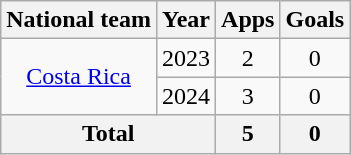<table class="wikitable" style="text-align:center">
<tr>
<th>National team</th>
<th>Year</th>
<th>Apps</th>
<th>Goals</th>
</tr>
<tr>
<td rowspan="2"><a href='#'>Costa Rica</a></td>
<td>2023</td>
<td>2</td>
<td>0</td>
</tr>
<tr>
<td>2024</td>
<td>3</td>
<td>0</td>
</tr>
<tr>
<th colspan="2">Total</th>
<th>5</th>
<th>0</th>
</tr>
</table>
